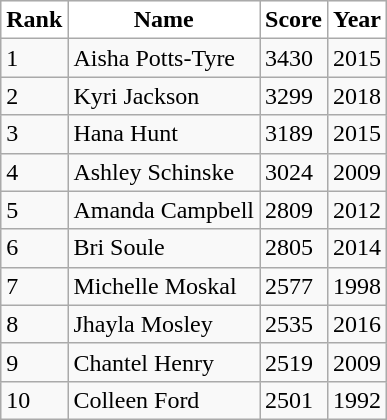<table class="wikitable">
<tr>
<th style="background:white">Rank</th>
<th style="background:white">Name</th>
<th style="background:white">Score</th>
<th style="background:white">Year</th>
</tr>
<tr>
<td>1</td>
<td>Aisha Potts-Tyre</td>
<td>3430</td>
<td>2015</td>
</tr>
<tr>
<td>2</td>
<td>Kyri Jackson</td>
<td>3299</td>
<td>2018</td>
</tr>
<tr>
<td>3</td>
<td>Hana Hunt</td>
<td>3189</td>
<td>2015</td>
</tr>
<tr>
<td>4</td>
<td>Ashley Schinske</td>
<td>3024</td>
<td>2009</td>
</tr>
<tr>
<td>5</td>
<td>Amanda Campbell</td>
<td>2809</td>
<td>2012</td>
</tr>
<tr>
<td>6</td>
<td>Bri Soule</td>
<td>2805</td>
<td>2014</td>
</tr>
<tr>
<td>7</td>
<td>Michelle Moskal</td>
<td>2577</td>
<td>1998</td>
</tr>
<tr>
<td>8</td>
<td>Jhayla Mosley</td>
<td>2535</td>
<td>2016</td>
</tr>
<tr>
<td>9</td>
<td>Chantel Henry</td>
<td>2519</td>
<td>2009</td>
</tr>
<tr>
<td>10</td>
<td>Colleen Ford</td>
<td>2501</td>
<td>1992</td>
</tr>
</table>
